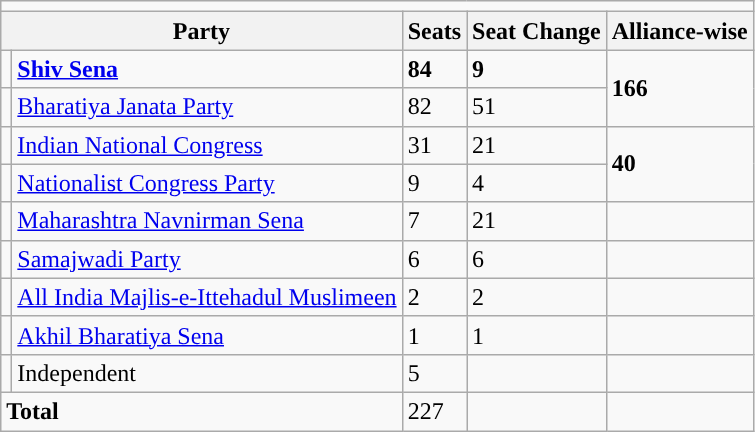<table class="wikitable">
<tr>
<td colspan="5" style="text-align: center;"></td>
</tr>
<tr>
<th colspan="2">Party</th>
<th>Seats</th>
<th>Seat Change</th>
<th>Alliance-wise</th>
</tr>
<tr>
<td style="background-color: "></td>
<td><strong><a href='#'>Shiv Sena</a></strong></td>
<td><strong>84</strong></td>
<td><strong> 9</strong></td>
<td rowspan="2"><strong>166</strong></td>
</tr>
<tr>
<td style="background-color: "></td>
<td><a href='#'>Bharatiya Janata Party</a></td>
<td>82</td>
<td> 51</td>
</tr>
<tr>
<td style="background-color: "></td>
<td><a href='#'>Indian National Congress</a></td>
<td>31</td>
<td> 21</td>
<td rowspan="2"><strong>40</strong></td>
</tr>
<tr>
<td style="background-color: "></td>
<td><a href='#'>Nationalist Congress Party</a></td>
<td>9</td>
<td> 4</td>
</tr>
<tr>
<td style="background-color: "></td>
<td><a href='#'>Maharashtra Navnirman Sena</a></td>
<td>7</td>
<td> 21</td>
<td></td>
</tr>
<tr>
<td style="background-color: "></td>
<td><a href='#'>Samajwadi Party</a></td>
<td>6</td>
<td> 6</td>
<td></td>
</tr>
<tr>
<td style="background-color: "></td>
<td><a href='#'>All India Majlis-e-Ittehadul Muslimeen</a></td>
<td>2</td>
<td> 2</td>
<td></td>
</tr>
<tr>
<td></td>
<td><a href='#'>Akhil Bharatiya Sena</a></td>
<td>1</td>
<td> 1</td>
<td></td>
</tr>
<tr>
<td style="background-color: "></td>
<td>Independent</td>
<td>5</td>
<td></td>
<td></td>
</tr>
<tr>
<td colspan="2"><strong>Total</strong></td>
<td>227</td>
<td></td>
<td></td>
</tr>
</table>
